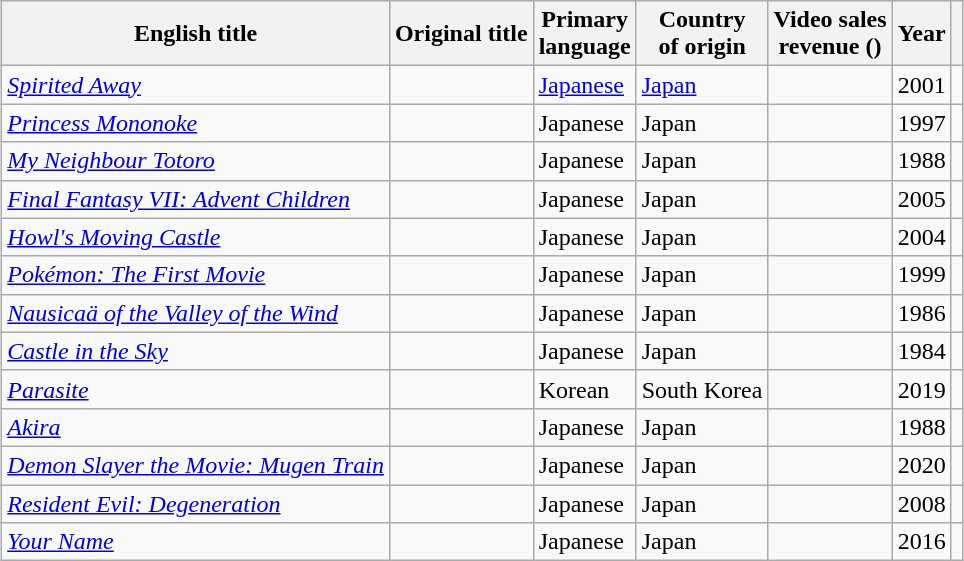<table class="wikitable sortable" style="margin:auto;">
<tr>
<th>English title</th>
<th>Original title</th>
<th>Primary<br>language</th>
<th>Country<br>of origin</th>
<th>Video sales<br>revenue ()</th>
<th>Year</th>
<th scope="col" class="unsortable"></th>
</tr>
<tr>
<td><em><a href='#'>Spirited Away</a></em></td>
<td></td>
<td><a href='#'>Japanese</a></td>
<td><a href='#'>Japan</a></td>
<td style="text-align:right;"></td>
<td style="text-align:center;">2001</td>
<td></td>
</tr>
<tr>
<td><em><a href='#'>Princess Mononoke</a></em></td>
<td></td>
<td>Japanese</td>
<td>Japan</td>
<td style="text-align:right;"></td>
<td style="text-align:center;">1997</td>
<td></td>
</tr>
<tr>
<td><em><a href='#'>My Neighbour Totoro</a></em></td>
<td></td>
<td>Japanese</td>
<td>Japan</td>
<td style="text-align:right;"></td>
<td style="text-align:center;">1988</td>
<td></td>
</tr>
<tr>
<td><em><a href='#'>Final Fantasy VII: Advent Children</a></em></td>
<td></td>
<td>Japanese</td>
<td>Japan</td>
<td style="text-align:right;"></td>
<td style="text-align:center;">2005</td>
<td></td>
</tr>
<tr>
<td><em><a href='#'>Howl's Moving Castle</a></em></td>
<td></td>
<td>Japanese</td>
<td>Japan</td>
<td style="text-align:right;"></td>
<td style="text-align:center;">2004</td>
<td></td>
</tr>
<tr>
<td><em><a href='#'>Pokémon: The First Movie</a></em></td>
<td></td>
<td>Japanese</td>
<td>Japan</td>
<td style="text-align:right;"></td>
<td style="text-align:center;">1999</td>
<td></td>
</tr>
<tr>
<td><em><a href='#'>Nausicaä of the Valley of the Wind</a></em></td>
<td></td>
<td>Japanese</td>
<td>Japan</td>
<td style="text-align:right;"></td>
<td style="text-align:center;">1986</td>
<td></td>
</tr>
<tr>
<td><em><a href='#'>Castle in the Sky</a></em></td>
<td></td>
<td>Japanese</td>
<td>Japan</td>
<td style="text-align:right;"></td>
<td style="text-align:center;">1984</td>
<td></td>
</tr>
<tr>
<td><em><a href='#'>Parasite</a></em></td>
<td></td>
<td>Korean</td>
<td>South Korea</td>
<td style="text-align:right;"></td>
<td style="text-align:center;">2019</td>
<td></td>
</tr>
<tr>
<td><em><a href='#'>Akira</a></em></td>
<td></td>
<td>Japanese</td>
<td>Japan</td>
<td style="text-align:right;"></td>
<td style="text-align:center;">1988</td>
<td></td>
</tr>
<tr>
<td><em><a href='#'>Demon Slayer the Movie: Mugen Train</a></em></td>
<td></td>
<td>Japanese</td>
<td>Japan</td>
<td style="text-align:right;"></td>
<td style="text-align:center;">2020</td>
<td></td>
</tr>
<tr>
<td><em><a href='#'>Resident Evil: Degeneration</a></em></td>
<td></td>
<td>Japanese</td>
<td>Japan</td>
<td style="text-align:right;"></td>
<td style="text-align:center;">2008</td>
<td></td>
</tr>
<tr>
<td><em><a href='#'>Your Name</a></em></td>
<td></td>
<td>Japanese</td>
<td>Japan</td>
<td style="text-align:right;"></td>
<td style="text-align:center;">2016</td>
<td></td>
</tr>
</table>
